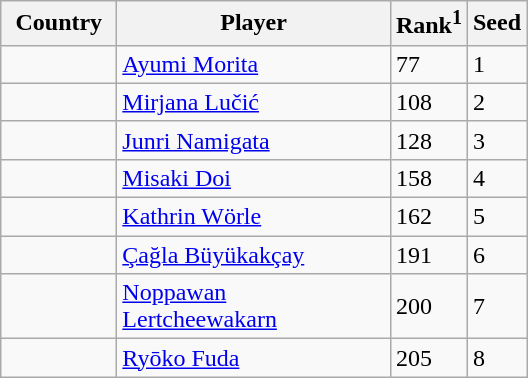<table class="sortable wikitable">
<tr>
<th width="70">Country</th>
<th width="175">Player</th>
<th>Rank<sup>1</sup></th>
<th>Seed</th>
</tr>
<tr>
<td></td>
<td><a href='#'>Ayumi Morita</a></td>
<td>77</td>
<td>1</td>
</tr>
<tr>
<td></td>
<td><a href='#'>Mirjana Lučić</a></td>
<td>108</td>
<td>2</td>
</tr>
<tr>
<td></td>
<td><a href='#'>Junri Namigata</a></td>
<td>128</td>
<td>3</td>
</tr>
<tr>
<td></td>
<td><a href='#'>Misaki Doi</a></td>
<td>158</td>
<td>4</td>
</tr>
<tr>
<td></td>
<td><a href='#'>Kathrin Wörle</a></td>
<td>162</td>
<td>5</td>
</tr>
<tr>
<td></td>
<td><a href='#'>Çağla Büyükakçay</a></td>
<td>191</td>
<td>6</td>
</tr>
<tr>
<td></td>
<td><a href='#'>Noppawan Lertcheewakarn</a></td>
<td>200</td>
<td>7</td>
</tr>
<tr>
<td></td>
<td><a href='#'>Ryōko Fuda</a></td>
<td>205</td>
<td>8</td>
</tr>
</table>
